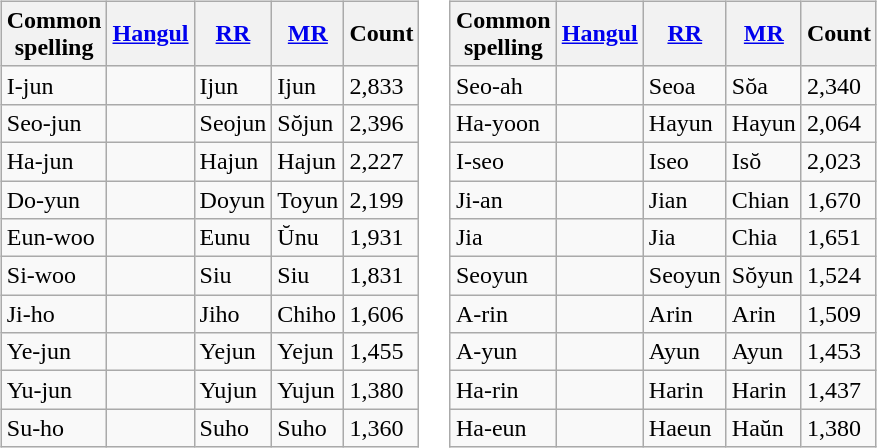<table>
<tr>
<td><br><table class="wikitable sortable">
<tr>
<th>Common<br>spelling</th>
<th><a href='#'>Hangul</a></th>
<th><a href='#'>RR</a></th>
<th><a href='#'>MR</a></th>
<th>Count</th>
</tr>
<tr>
<td>I-jun</td>
<td></td>
<td>Ijun</td>
<td>Ijun</td>
<td>2,833</td>
</tr>
<tr>
<td>Seo-jun</td>
<td></td>
<td>Seojun</td>
<td>Sŏjun</td>
<td>2,396</td>
</tr>
<tr>
<td>Ha-jun</td>
<td></td>
<td>Hajun</td>
<td>Hajun</td>
<td>2,227</td>
</tr>
<tr>
<td>Do-yun</td>
<td></td>
<td>Doyun</td>
<td>Toyun</td>
<td>2,199</td>
</tr>
<tr>
<td>Eun-woo</td>
<td></td>
<td>Eunu</td>
<td>Ŭnu</td>
<td>1,931</td>
</tr>
<tr>
<td>Si-woo</td>
<td></td>
<td>Siu</td>
<td>Siu</td>
<td>1,831</td>
</tr>
<tr>
<td>Ji-ho</td>
<td></td>
<td>Jiho</td>
<td>Chiho</td>
<td>1,606</td>
</tr>
<tr>
<td>Ye-jun</td>
<td></td>
<td>Yejun</td>
<td>Yejun</td>
<td>1,455</td>
</tr>
<tr>
<td>Yu-jun</td>
<td></td>
<td>Yujun</td>
<td>Yujun</td>
<td>1,380</td>
</tr>
<tr>
<td>Su-ho</td>
<td></td>
<td>Suho</td>
<td>Suho</td>
<td>1,360</td>
</tr>
</table>
</td>
<td><br><table class="wikitable sortable">
<tr>
<th>Common<br>spelling</th>
<th><a href='#'>Hangul</a></th>
<th><a href='#'>RR</a></th>
<th><a href='#'>MR</a></th>
<th>Count</th>
</tr>
<tr>
<td>Seo-ah</td>
<td></td>
<td>Seoa</td>
<td>Sŏa</td>
<td>2,340</td>
</tr>
<tr>
<td>Ha-yoon</td>
<td></td>
<td>Hayun</td>
<td>Hayun</td>
<td>2,064</td>
</tr>
<tr>
<td>I-seo</td>
<td></td>
<td>Iseo</td>
<td>Isŏ</td>
<td>2,023</td>
</tr>
<tr>
<td>Ji-an</td>
<td></td>
<td>Jian</td>
<td>Chian</td>
<td>1,670</td>
</tr>
<tr>
<td>Jia</td>
<td></td>
<td>Jia</td>
<td>Chia</td>
<td>1,651</td>
</tr>
<tr>
<td>Seoyun</td>
<td></td>
<td>Seoyun</td>
<td>Sŏyun</td>
<td>1,524</td>
</tr>
<tr>
<td>A-rin</td>
<td></td>
<td>Arin</td>
<td>Arin</td>
<td>1,509</td>
</tr>
<tr>
<td>A-yun</td>
<td></td>
<td>Ayun</td>
<td>Ayun</td>
<td>1,453</td>
</tr>
<tr>
<td>Ha-rin</td>
<td></td>
<td>Harin</td>
<td>Harin</td>
<td>1,437</td>
</tr>
<tr>
<td>Ha-eun</td>
<td></td>
<td>Haeun</td>
<td>Haŭn</td>
<td>1,380</td>
</tr>
</table>
</td>
</tr>
</table>
